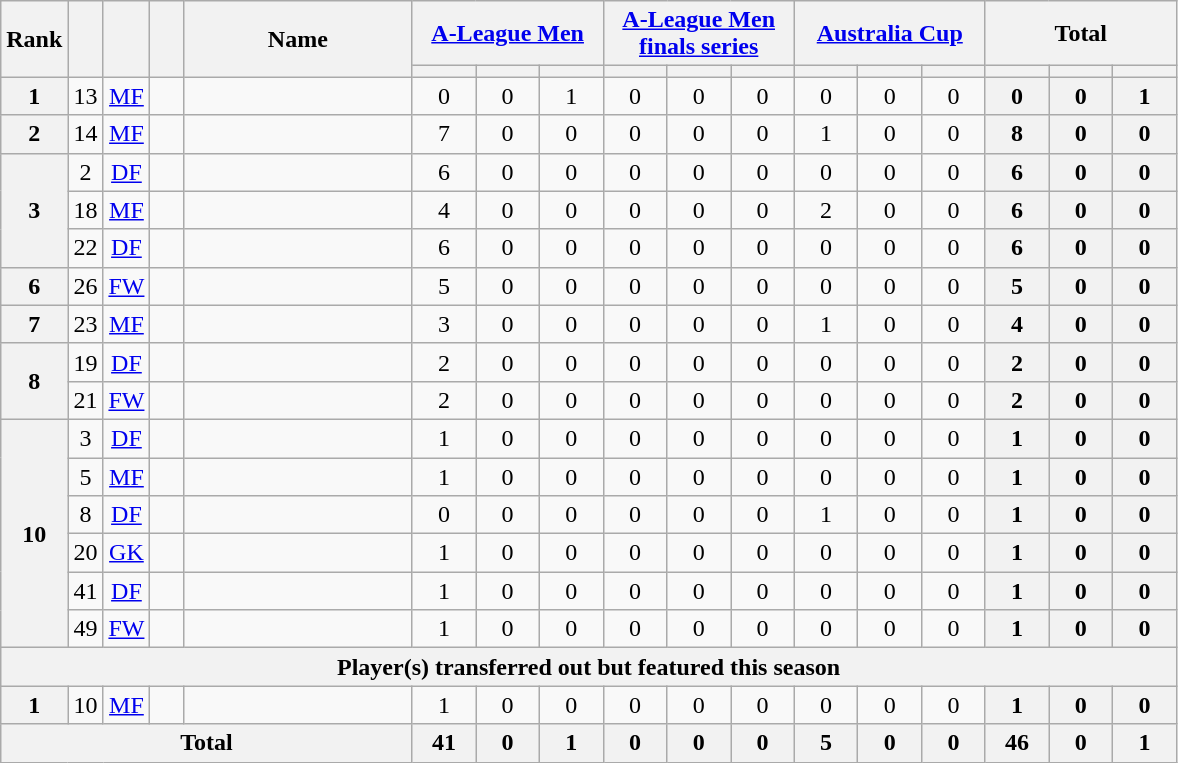<table class="wikitable sortable" style="text-align:center;">
<tr>
<th rowspan="2" width="15">Rank</th>
<th rowspan="2" width="15"></th>
<th rowspan="2" width="15"></th>
<th rowspan="2" width="15"></th>
<th rowspan="2" width="145">Name</th>
<th colspan="3" width="120"><a href='#'>A-League Men</a></th>
<th colspan="3" width="120"><a href='#'>A-League Men finals series</a></th>
<th colspan="3" width="120"><a href='#'>Australia Cup</a></th>
<th colspan="3" width="120">Total</th>
</tr>
<tr>
<th style="width:30px"></th>
<th style="width:30px"></th>
<th style="width:30px"></th>
<th style="width:30px"></th>
<th style="width:30px"></th>
<th style="width:30px"></th>
<th style="width:30px"></th>
<th style="width:30px"></th>
<th style="width:30px"></th>
<th style="width:30px"></th>
<th style="width:30px"></th>
<th style="width:30px"></th>
</tr>
<tr>
<th rowspan="1">1</th>
<td>13</td>
<td><a href='#'>MF</a></td>
<td></td>
<td align="left"><br></td>
<td>0</td>
<td>0</td>
<td>1<br></td>
<td>0</td>
<td>0</td>
<td>0<br></td>
<td>0</td>
<td>0</td>
<td>0<br></td>
<th>0</th>
<th>0</th>
<th>1</th>
</tr>
<tr>
<th rowspan="1">2</th>
<td>14</td>
<td><a href='#'>MF</a></td>
<td></td>
<td align="left"><br></td>
<td>7</td>
<td>0</td>
<td>0<br></td>
<td>0</td>
<td>0</td>
<td>0<br></td>
<td>1</td>
<td>0</td>
<td>0<br></td>
<th>8</th>
<th>0</th>
<th>0</th>
</tr>
<tr>
<th rowspan="3">3</th>
<td>2</td>
<td><a href='#'>DF</a></td>
<td></td>
<td align="left"><br></td>
<td>6</td>
<td>0</td>
<td>0<br></td>
<td>0</td>
<td>0</td>
<td>0<br></td>
<td>0</td>
<td>0</td>
<td>0<br></td>
<th>6</th>
<th>0</th>
<th>0</th>
</tr>
<tr>
<td>18</td>
<td><a href='#'>MF</a></td>
<td></td>
<td align="left"><br></td>
<td>4</td>
<td>0</td>
<td>0<br></td>
<td>0</td>
<td>0</td>
<td>0<br></td>
<td>2</td>
<td>0</td>
<td>0<br></td>
<th>6</th>
<th>0</th>
<th>0</th>
</tr>
<tr>
<td>22</td>
<td><a href='#'>DF</a></td>
<td></td>
<td align="left"><br></td>
<td>6</td>
<td>0</td>
<td>0<br></td>
<td>0</td>
<td>0</td>
<td>0<br></td>
<td>0</td>
<td>0</td>
<td>0<br></td>
<th>6</th>
<th>0</th>
<th>0</th>
</tr>
<tr>
<th rowspan="1">6</th>
<td>26</td>
<td><a href='#'>FW</a></td>
<td></td>
<td align="left"><br></td>
<td>5</td>
<td>0</td>
<td>0<br></td>
<td>0</td>
<td>0</td>
<td>0<br></td>
<td>0</td>
<td>0</td>
<td>0<br></td>
<th>5</th>
<th>0</th>
<th>0</th>
</tr>
<tr>
<th rowspan="1">7</th>
<td>23</td>
<td><a href='#'>MF</a></td>
<td></td>
<td align="left"><br></td>
<td>3</td>
<td>0</td>
<td>0<br></td>
<td>0</td>
<td>0</td>
<td>0<br></td>
<td>1</td>
<td>0</td>
<td>0<br></td>
<th>4</th>
<th>0</th>
<th>0</th>
</tr>
<tr>
<th rowspan="2">8</th>
<td>19</td>
<td><a href='#'>DF</a></td>
<td></td>
<td align="left"><br></td>
<td>2</td>
<td>0</td>
<td>0<br></td>
<td>0</td>
<td>0</td>
<td>0<br></td>
<td>0</td>
<td>0</td>
<td>0<br></td>
<th>2</th>
<th>0</th>
<th>0</th>
</tr>
<tr>
<td>21</td>
<td><a href='#'>FW</a></td>
<td></td>
<td align="left"><br></td>
<td>2</td>
<td>0</td>
<td>0<br></td>
<td>0</td>
<td>0</td>
<td>0<br></td>
<td>0</td>
<td>0</td>
<td>0<br></td>
<th>2</th>
<th>0</th>
<th>0</th>
</tr>
<tr>
<th rowspan="6">10</th>
<td>3</td>
<td><a href='#'>DF</a></td>
<td></td>
<td align="left"><br></td>
<td>1</td>
<td>0</td>
<td>0<br></td>
<td>0</td>
<td>0</td>
<td>0<br></td>
<td>0</td>
<td>0</td>
<td>0<br></td>
<th>1</th>
<th>0</th>
<th>0</th>
</tr>
<tr>
<td>5</td>
<td><a href='#'>MF</a></td>
<td></td>
<td align="left"><br></td>
<td>1</td>
<td>0</td>
<td>0<br></td>
<td>0</td>
<td>0</td>
<td>0<br></td>
<td>0</td>
<td>0</td>
<td>0<br></td>
<th>1</th>
<th>0</th>
<th>0</th>
</tr>
<tr>
<td>8</td>
<td><a href='#'>DF</a></td>
<td></td>
<td align="left"><br></td>
<td>0</td>
<td>0</td>
<td>0<br></td>
<td>0</td>
<td>0</td>
<td>0<br></td>
<td>1</td>
<td>0</td>
<td>0<br></td>
<th>1</th>
<th>0</th>
<th>0</th>
</tr>
<tr>
<td>20</td>
<td><a href='#'>GK</a></td>
<td></td>
<td align="left"><br></td>
<td>1</td>
<td>0</td>
<td>0<br></td>
<td>0</td>
<td>0</td>
<td>0<br></td>
<td>0</td>
<td>0</td>
<td>0<br></td>
<th>1</th>
<th>0</th>
<th>0</th>
</tr>
<tr>
<td>41</td>
<td><a href='#'>DF</a></td>
<td></td>
<td align="left"><br></td>
<td>1</td>
<td>0</td>
<td>0<br></td>
<td>0</td>
<td>0</td>
<td>0<br></td>
<td>0</td>
<td>0</td>
<td>0<br></td>
<th>1</th>
<th>0</th>
<th>0</th>
</tr>
<tr>
<td>49</td>
<td><a href='#'>FW</a></td>
<td></td>
<td align="left"><br></td>
<td>1</td>
<td>0</td>
<td>0<br></td>
<td>0</td>
<td>0</td>
<td>0<br></td>
<td>0</td>
<td>0</td>
<td>0<br></td>
<th>1</th>
<th>0</th>
<th>0</th>
</tr>
<tr>
<th colspan="17">Player(s) transferred out but featured this season</th>
</tr>
<tr>
<th rowspan="1">1</th>
<td>10</td>
<td><a href='#'>MF</a></td>
<td></td>
<td align="left"><br></td>
<td>1</td>
<td>0</td>
<td>0<br></td>
<td>0</td>
<td>0</td>
<td>0<br></td>
<td>0</td>
<td>0</td>
<td>0<br></td>
<th>1</th>
<th>0</th>
<th>0</th>
</tr>
<tr>
<th colspan="5">Total<br></th>
<th>41</th>
<th>0</th>
<th>1<br></th>
<th>0</th>
<th>0</th>
<th>0<br></th>
<th>5</th>
<th>0</th>
<th>0<br></th>
<th>46</th>
<th>0</th>
<th>1</th>
</tr>
</table>
